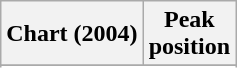<table class="wikitable sortable plainrowheaders" style="text-align:center">
<tr>
<th scope="col">Chart (2004)</th>
<th scope="col">Peak<br> position</th>
</tr>
<tr>
</tr>
<tr>
</tr>
</table>
